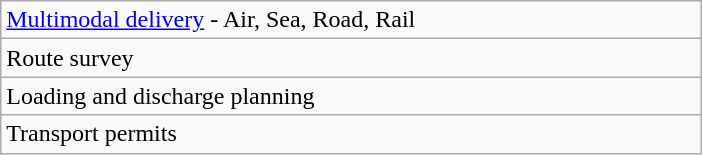<table class="wikitable">
<tr>
<td width="460pt"><a href='#'>Multimodal delivery</a> - Air, Sea, Road, Rail</td>
</tr>
<tr>
<td>Route survey</td>
</tr>
<tr>
<td>Loading and discharge planning</td>
</tr>
<tr>
<td>Transport permits</td>
</tr>
</table>
